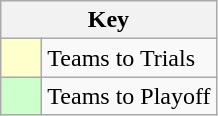<table class="wikitable" style="text-align: center;">
<tr>
<th colspan=2>Key</th>
</tr>
<tr>
<td style="background:#ffffcc; width:20px;"></td>
<td align=left>Teams to Trials</td>
</tr>
<tr>
<td style="background:#ccffcc; width:20px;"></td>
<td align=left>Teams to Playoff</td>
</tr>
</table>
